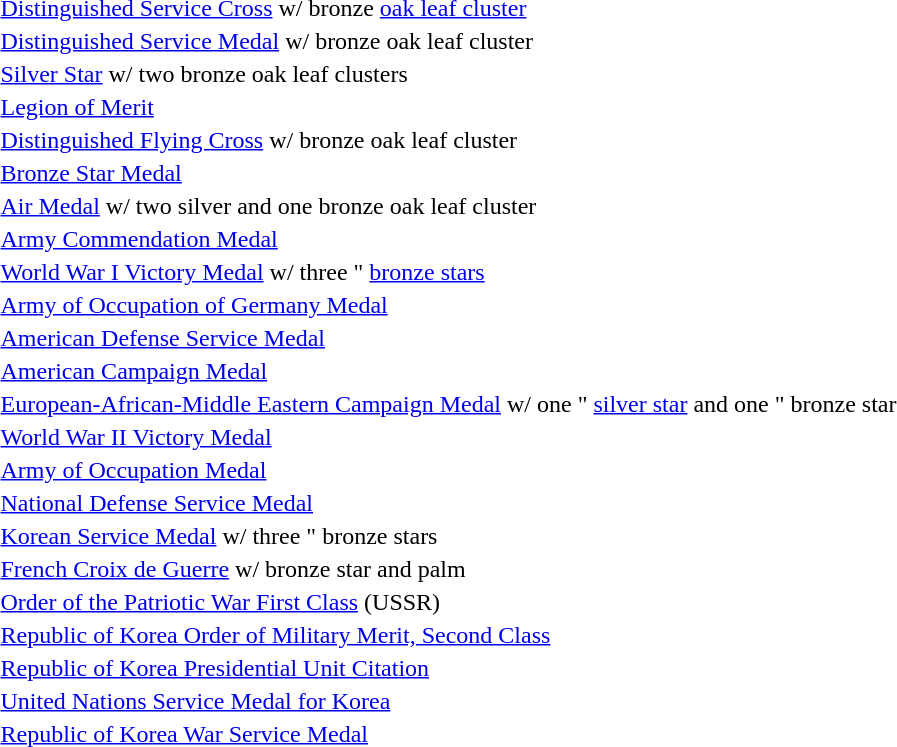<table>
<tr>
<td></td>
<td><a href='#'>Distinguished Service Cross</a> w/ bronze <a href='#'>oak leaf cluster</a></td>
</tr>
<tr>
<td></td>
<td><a href='#'>Distinguished Service Medal</a> w/ bronze oak leaf cluster</td>
</tr>
<tr>
<td></td>
<td><a href='#'>Silver Star</a> w/ two bronze oak leaf clusters</td>
</tr>
<tr>
<td></td>
<td><a href='#'>Legion of Merit</a></td>
</tr>
<tr>
<td></td>
<td><a href='#'>Distinguished Flying Cross</a> w/ bronze oak leaf cluster</td>
</tr>
<tr>
<td></td>
<td><a href='#'>Bronze Star Medal</a></td>
</tr>
<tr>
<td></td>
<td><a href='#'>Air Medal</a> w/ two silver and one bronze oak leaf cluster</td>
</tr>
<tr>
<td></td>
<td><a href='#'>Army Commendation Medal</a></td>
</tr>
<tr>
<td></td>
<td><a href='#'>World War I Victory Medal</a> w/ three " <a href='#'>bronze stars</a></td>
</tr>
<tr>
<td></td>
<td><a href='#'>Army of Occupation of Germany Medal</a></td>
</tr>
<tr>
<td></td>
<td><a href='#'>American Defense Service Medal</a></td>
</tr>
<tr>
<td></td>
<td><a href='#'>American Campaign Medal</a></td>
</tr>
<tr>
<td></td>
<td><a href='#'>European-African-Middle Eastern Campaign Medal</a> w/ one " <a href='#'>silver star</a> and one " bronze star</td>
</tr>
<tr>
<td></td>
<td><a href='#'>World War II Victory Medal</a></td>
</tr>
<tr>
<td></td>
<td><a href='#'>Army of Occupation Medal</a></td>
</tr>
<tr>
<td></td>
<td><a href='#'>National Defense Service Medal</a></td>
</tr>
<tr>
<td></td>
<td><a href='#'>Korean Service Medal</a> w/ three " bronze stars</td>
</tr>
<tr>
<td><span></span></td>
<td><a href='#'>French Croix de Guerre</a> w/ bronze star and palm</td>
</tr>
<tr>
<td></td>
<td><a href='#'>Order of the Patriotic War First Class</a> (USSR)</td>
</tr>
<tr>
<td></td>
<td><a href='#'>Republic of Korea Order of Military Merit, Second Class</a></td>
</tr>
<tr>
<td></td>
<td><a href='#'>Republic of Korea Presidential Unit Citation</a></td>
</tr>
<tr>
<td></td>
<td><a href='#'>United Nations Service Medal for Korea</a></td>
</tr>
<tr>
<td></td>
<td><a href='#'>Republic of Korea War Service Medal</a></td>
</tr>
</table>
